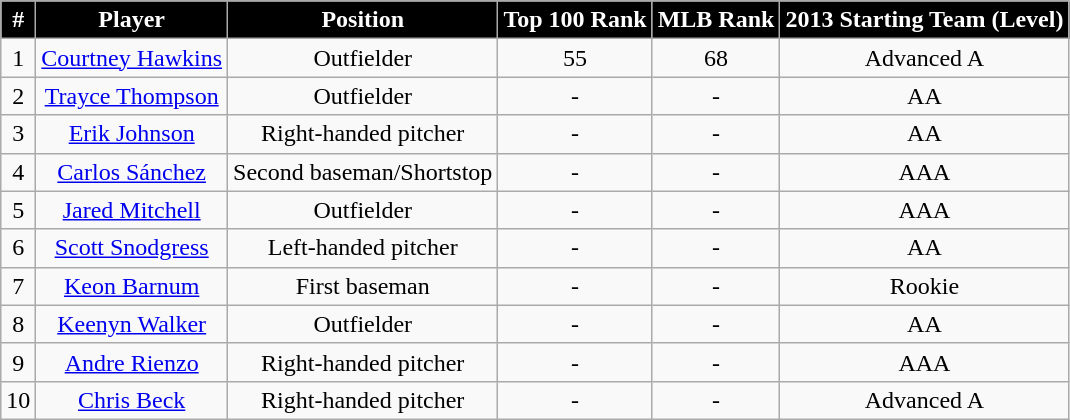<table class="wikitable" style="text-align:center;">
<tr>
<th style="background:#000000;color:white;">#</th>
<th style="background:#000000;color:white;">Player</th>
<th style="background:#000000;color:white;">Position</th>
<th style="background:#000000;color:white;">Top 100 Rank</th>
<th style="background:#000000;color:white;">MLB Rank</th>
<th style="background:#000000;color:white;">2013 Starting Team (Level)</th>
</tr>
<tr>
<td>1</td>
<td><a href='#'>Courtney Hawkins</a></td>
<td>Outfielder</td>
<td>55</td>
<td>68</td>
<td>Advanced A</td>
</tr>
<tr>
<td>2</td>
<td><a href='#'>Trayce Thompson</a></td>
<td>Outfielder</td>
<td>-</td>
<td>-</td>
<td>AA</td>
</tr>
<tr>
<td>3</td>
<td><a href='#'>Erik Johnson</a></td>
<td>Right-handed pitcher</td>
<td>-</td>
<td>-</td>
<td>AA</td>
</tr>
<tr>
<td>4</td>
<td><a href='#'>Carlos Sánchez</a></td>
<td>Second baseman/Shortstop</td>
<td>-</td>
<td>-</td>
<td>AAA</td>
</tr>
<tr>
<td>5</td>
<td><a href='#'>Jared Mitchell</a></td>
<td>Outfielder</td>
<td>-</td>
<td>-</td>
<td>AAA</td>
</tr>
<tr>
<td>6</td>
<td><a href='#'>Scott Snodgress</a></td>
<td>Left-handed pitcher</td>
<td>-</td>
<td>-</td>
<td>AA</td>
</tr>
<tr>
<td>7</td>
<td><a href='#'>Keon Barnum</a></td>
<td>First baseman</td>
<td>-</td>
<td>-</td>
<td>Rookie</td>
</tr>
<tr>
<td>8</td>
<td><a href='#'>Keenyn Walker</a></td>
<td>Outfielder</td>
<td>-</td>
<td>-</td>
<td>AA</td>
</tr>
<tr>
<td>9</td>
<td><a href='#'>Andre Rienzo</a></td>
<td>Right-handed pitcher</td>
<td>-</td>
<td>-</td>
<td>AAA</td>
</tr>
<tr>
<td>10</td>
<td><a href='#'>Chris Beck</a></td>
<td>Right-handed pitcher</td>
<td>-</td>
<td>-</td>
<td>Advanced A</td>
</tr>
</table>
